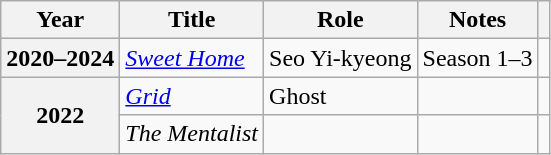<table class="wikitable plainrowheaders">
<tr>
<th scope="col">Year</th>
<th scope="col">Title</th>
<th scope="col">Role</th>
<th scope="col">Notes</th>
<th scope="col" class="unsortable"></th>
</tr>
<tr>
<th scope="row">2020–2024</th>
<td><em><a href='#'>Sweet Home</a></em></td>
<td>Seo Yi-kyeong</td>
<td>Season 1–3</td>
<td style="text-align:center"></td>
</tr>
<tr>
<th scope="row" rowspan="2">2022</th>
<td><em><a href='#'>Grid</a></em></td>
<td>Ghost</td>
<td></td>
<td style="text-align:center"></td>
</tr>
<tr>
<td><em>The Mentalist</em></td>
<td></td>
<td></td>
<td style="text-align:center"></td>
</tr>
</table>
